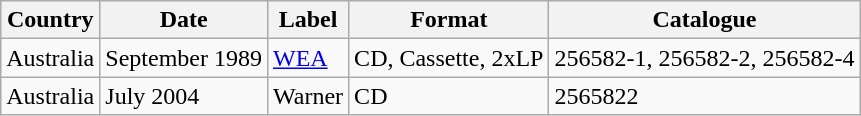<table class="wikitable">
<tr>
<th>Country</th>
<th>Date</th>
<th>Label</th>
<th>Format</th>
<th>Catalogue</th>
</tr>
<tr>
<td>Australia</td>
<td>September 1989</td>
<td><a href='#'>WEA</a></td>
<td>CD, Cassette, 2xLP</td>
<td>256582-1, 256582-2, 256582-4</td>
</tr>
<tr>
<td>Australia</td>
<td>July 2004</td>
<td>Warner</td>
<td>CD</td>
<td>2565822</td>
</tr>
</table>
